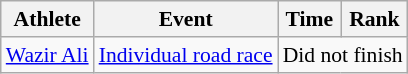<table class=wikitable style=font-size:90%;text-align:center>
<tr>
<th>Athlete</th>
<th>Event</th>
<th>Time</th>
<th>Rank</th>
</tr>
<tr>
<td align=left><a href='#'>Wazir Ali</a></td>
<td align=left><a href='#'>Individual road race</a></td>
<td colspan=2>Did not finish</td>
</tr>
</table>
